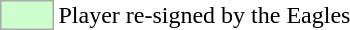<table>
<tr>
<td style="background:#cfc; border:1px solid #aaa; width:2em;"></td>
<td>Player re-signed by the Eagles</td>
</tr>
</table>
